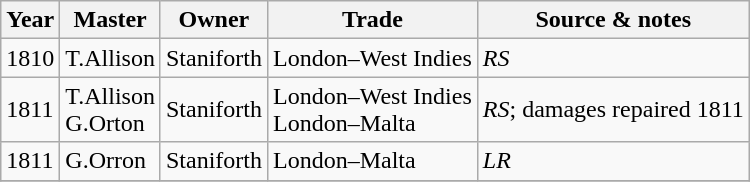<table class="wikitable">
<tr>
<th>Year</th>
<th>Master</th>
<th>Owner</th>
<th>Trade</th>
<th>Source & notes</th>
</tr>
<tr>
<td>1810</td>
<td>T.Allison</td>
<td>Staniforth</td>
<td>London–West Indies</td>
<td><em>RS</em></td>
</tr>
<tr>
<td>1811</td>
<td>T.Allison<br>G.Orton</td>
<td>Staniforth</td>
<td>London–West Indies<br>London–Malta</td>
<td><em>RS</em>; damages repaired 1811</td>
</tr>
<tr>
<td>1811</td>
<td>G.Orron</td>
<td>Staniforth</td>
<td>London–Malta</td>
<td><em>LR</em></td>
</tr>
<tr>
</tr>
</table>
